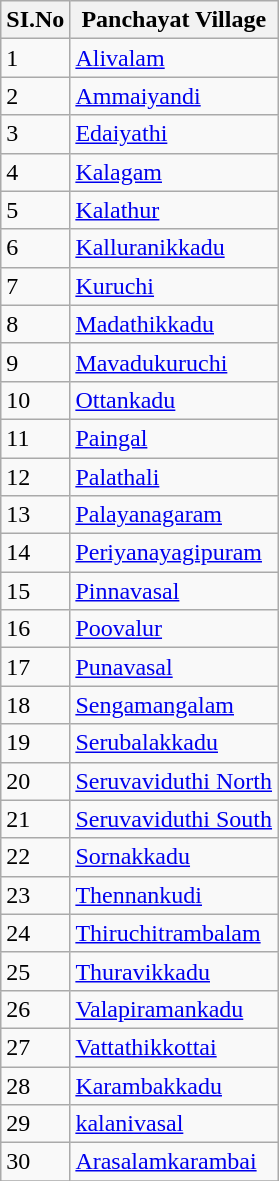<table class="wikitable sortable">
<tr>
<th>SI.No</th>
<th>Panchayat Village</th>
</tr>
<tr>
<td>1</td>
<td><a href='#'>Alivalam</a></td>
</tr>
<tr>
<td>2</td>
<td><a href='#'>Ammaiyandi</a></td>
</tr>
<tr>
<td>3</td>
<td><a href='#'>Edaiyathi</a></td>
</tr>
<tr>
<td>4</td>
<td><a href='#'>Kalagam</a></td>
</tr>
<tr>
<td>5</td>
<td><a href='#'>Kalathur</a></td>
</tr>
<tr>
<td>6</td>
<td><a href='#'>Kalluranikkadu</a></td>
</tr>
<tr>
<td>7</td>
<td><a href='#'>Kuruchi</a></td>
</tr>
<tr>
<td>8</td>
<td><a href='#'>Madathikkadu</a></td>
</tr>
<tr>
<td>9</td>
<td><a href='#'>Mavadukuruchi</a></td>
</tr>
<tr>
<td>10</td>
<td><a href='#'>Ottankadu</a></td>
</tr>
<tr>
<td>11</td>
<td><a href='#'>Paingal</a></td>
</tr>
<tr>
<td>12</td>
<td><a href='#'>Palathali</a></td>
</tr>
<tr>
<td>13</td>
<td><a href='#'>Palayanagaram</a></td>
</tr>
<tr>
<td>14</td>
<td><a href='#'>Periyanayagipuram</a></td>
</tr>
<tr>
<td>15</td>
<td><a href='#'>Pinnavasal</a></td>
</tr>
<tr>
<td>16</td>
<td><a href='#'>Poovalur</a></td>
</tr>
<tr>
<td>17</td>
<td><a href='#'>Punavasal</a></td>
</tr>
<tr>
<td>18</td>
<td><a href='#'>Sengamangalam</a></td>
</tr>
<tr>
<td>19</td>
<td><a href='#'>Serubalakkadu</a></td>
</tr>
<tr>
<td>20</td>
<td><a href='#'>Seruvaviduthi North</a></td>
</tr>
<tr>
<td>21</td>
<td><a href='#'>Seruvaviduthi South</a></td>
</tr>
<tr>
<td>22</td>
<td><a href='#'>Sornakkadu</a></td>
</tr>
<tr>
<td>23</td>
<td><a href='#'>Thennankudi</a></td>
</tr>
<tr>
<td>24</td>
<td><a href='#'>Thiruchitrambalam</a></td>
</tr>
<tr>
<td>25</td>
<td><a href='#'>Thuravikkadu</a></td>
</tr>
<tr>
<td>26</td>
<td><a href='#'>Valapiramankadu</a></td>
</tr>
<tr>
<td>27</td>
<td><a href='#'>Vattathikkottai</a></td>
</tr>
<tr>
<td>28</td>
<td><a href='#'>Karambakkadu</a></td>
</tr>
<tr>
<td>29</td>
<td><a href='#'>kalanivasal</a></td>
</tr>
<tr>
<td>30</td>
<td><a href='#'>Arasalamkarambai</a></td>
</tr>
<tr>
</tr>
</table>
